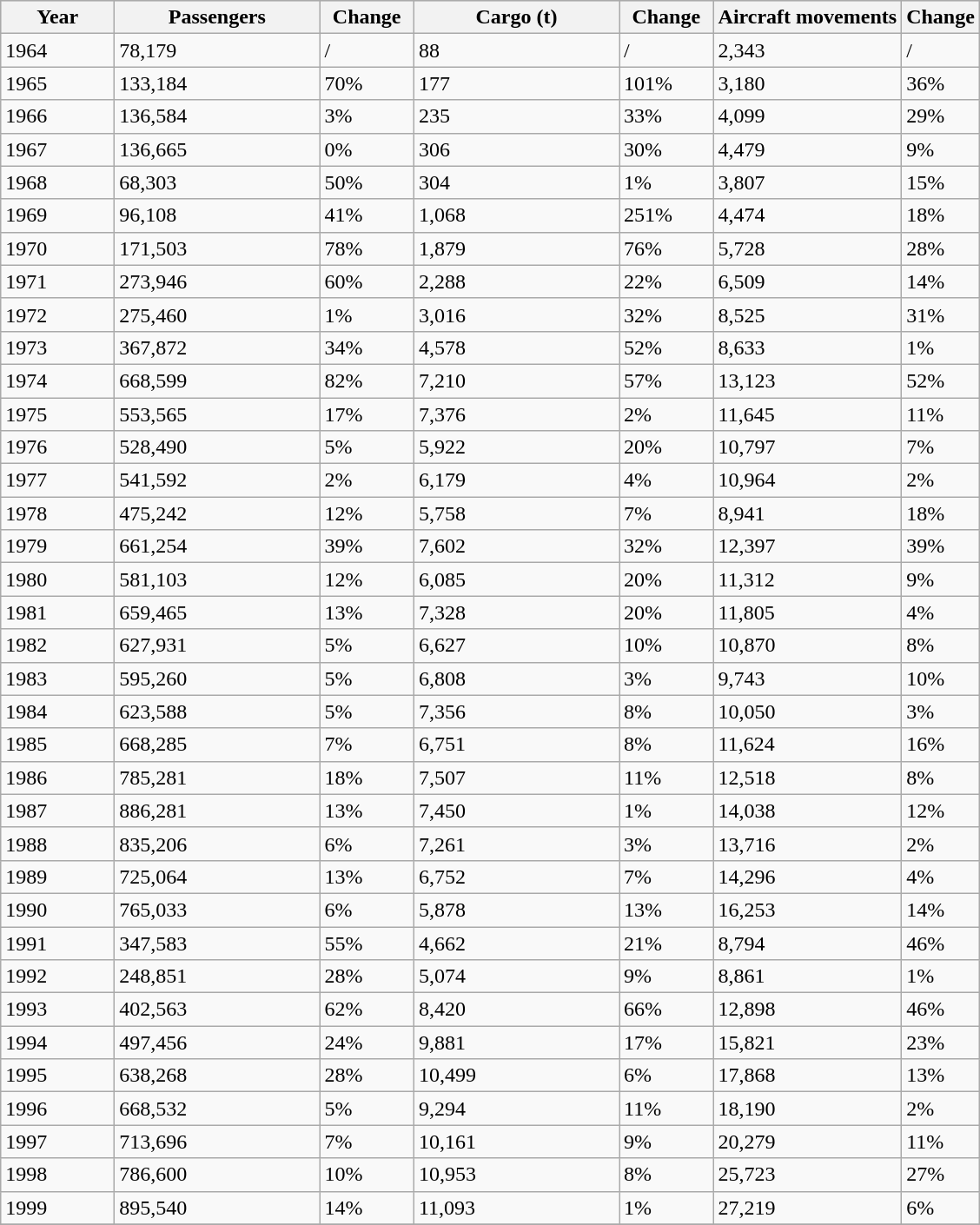<table class="wikitable mw-collapsible mw-collapsed">
<tr bgcolor=lightgrey>
<th width="80">Year</th>
<th width="150">Passengers</th>
<th width="65">Change</th>
<th width="150">Cargo (t)</th>
<th width="65">Change</th>
<th>Aircraft movements</th>
<th>Change</th>
</tr>
<tr>
<td>1964</td>
<td>78,179</td>
<td>/</td>
<td>88</td>
<td>/</td>
<td>2,343</td>
<td>/</td>
</tr>
<tr>
<td>1965</td>
<td>133,184</td>
<td> 70%</td>
<td>177</td>
<td> 101%</td>
<td>3,180</td>
<td> 36%</td>
</tr>
<tr>
<td>1966</td>
<td>136,584</td>
<td> 3%</td>
<td>235</td>
<td> 33%</td>
<td>4,099</td>
<td> 29%</td>
</tr>
<tr>
<td>1967</td>
<td>136,665</td>
<td> 0%</td>
<td>306</td>
<td> 30%</td>
<td>4,479</td>
<td> 9%</td>
</tr>
<tr>
<td>1968</td>
<td>68,303</td>
<td> 50%</td>
<td>304</td>
<td> 1%</td>
<td>3,807</td>
<td> 15%</td>
</tr>
<tr>
<td>1969</td>
<td>96,108</td>
<td> 41%</td>
<td>1,068</td>
<td> 251%</td>
<td>4,474</td>
<td> 18%</td>
</tr>
<tr>
<td>1970</td>
<td>171,503</td>
<td> 78%</td>
<td>1,879</td>
<td> 76%</td>
<td>5,728</td>
<td> 28%</td>
</tr>
<tr>
<td>1971</td>
<td>273,946</td>
<td> 60%</td>
<td>2,288</td>
<td> 22%</td>
<td>6,509</td>
<td> 14%</td>
</tr>
<tr>
<td>1972</td>
<td>275,460</td>
<td> 1%</td>
<td>3,016</td>
<td> 32%</td>
<td>8,525</td>
<td> 31%</td>
</tr>
<tr>
<td>1973</td>
<td>367,872</td>
<td> 34%</td>
<td>4,578</td>
<td> 52%</td>
<td>8,633</td>
<td> 1%</td>
</tr>
<tr>
<td>1974</td>
<td>668,599</td>
<td> 82%</td>
<td>7,210</td>
<td> 57%</td>
<td>13,123</td>
<td> 52%</td>
</tr>
<tr>
<td>1975</td>
<td>553,565</td>
<td> 17%</td>
<td>7,376</td>
<td> 2%</td>
<td>11,645</td>
<td> 11%</td>
</tr>
<tr>
<td>1976</td>
<td>528,490</td>
<td> 5%</td>
<td>5,922</td>
<td> 20%</td>
<td>10,797</td>
<td> 7%</td>
</tr>
<tr>
<td>1977</td>
<td>541,592</td>
<td> 2%</td>
<td>6,179</td>
<td> 4%</td>
<td>10,964</td>
<td> 2%</td>
</tr>
<tr>
<td>1978</td>
<td>475,242</td>
<td> 12%</td>
<td>5,758</td>
<td> 7%</td>
<td>8,941</td>
<td> 18%</td>
</tr>
<tr>
<td>1979</td>
<td>661,254</td>
<td> 39%</td>
<td>7,602</td>
<td> 32%</td>
<td>12,397</td>
<td> 39%</td>
</tr>
<tr>
<td>1980</td>
<td>581,103</td>
<td> 12%</td>
<td>6,085</td>
<td> 20%</td>
<td>11,312</td>
<td> 9%</td>
</tr>
<tr>
<td>1981</td>
<td>659,465</td>
<td> 13%</td>
<td>7,328</td>
<td> 20%</td>
<td>11,805</td>
<td> 4%</td>
</tr>
<tr>
<td>1982</td>
<td>627,931</td>
<td> 5%</td>
<td>6,627</td>
<td> 10%</td>
<td>10,870</td>
<td> 8%</td>
</tr>
<tr>
<td>1983</td>
<td>595,260</td>
<td> 5%</td>
<td>6,808</td>
<td> 3%</td>
<td>9,743</td>
<td> 10%</td>
</tr>
<tr>
<td>1984</td>
<td>623,588</td>
<td> 5%</td>
<td>7,356</td>
<td> 8%</td>
<td>10,050</td>
<td> 3%</td>
</tr>
<tr>
<td>1985</td>
<td>668,285</td>
<td> 7%</td>
<td>6,751</td>
<td> 8%</td>
<td>11,624</td>
<td> 16%</td>
</tr>
<tr>
<td>1986</td>
<td>785,281</td>
<td> 18%</td>
<td>7,507</td>
<td> 11%</td>
<td>12,518</td>
<td> 8%</td>
</tr>
<tr>
<td>1987</td>
<td>886,281</td>
<td> 13%</td>
<td>7,450</td>
<td> 1%</td>
<td>14,038</td>
<td> 12%</td>
</tr>
<tr>
<td>1988</td>
<td>835,206</td>
<td> 6%</td>
<td>7,261</td>
<td> 3%</td>
<td>13,716</td>
<td> 2%</td>
</tr>
<tr>
<td>1989</td>
<td>725,064</td>
<td> 13%</td>
<td>6,752</td>
<td> 7%</td>
<td>14,296</td>
<td> 4%</td>
</tr>
<tr>
<td>1990</td>
<td>765,033</td>
<td> 6%</td>
<td>5,878</td>
<td> 13%</td>
<td>16,253</td>
<td> 14%</td>
</tr>
<tr>
<td>1991</td>
<td>347,583</td>
<td> 55%</td>
<td>4,662</td>
<td> 21%</td>
<td>8,794</td>
<td> 46%</td>
</tr>
<tr>
<td>1992</td>
<td>248,851</td>
<td> 28%</td>
<td>5,074</td>
<td> 9%</td>
<td>8,861</td>
<td> 1%</td>
</tr>
<tr>
<td>1993</td>
<td>402,563</td>
<td> 62%</td>
<td>8,420</td>
<td> 66%</td>
<td>12,898</td>
<td> 46%</td>
</tr>
<tr>
<td>1994</td>
<td>497,456</td>
<td> 24%</td>
<td>9,881</td>
<td> 17%</td>
<td>15,821</td>
<td> 23%</td>
</tr>
<tr>
<td>1995</td>
<td>638,268</td>
<td> 28%</td>
<td>10,499</td>
<td> 6%</td>
<td>17,868</td>
<td> 13%</td>
</tr>
<tr>
<td>1996</td>
<td>668,532</td>
<td> 5%</td>
<td>9,294</td>
<td> 11%</td>
<td>18,190</td>
<td> 2%</td>
</tr>
<tr>
<td>1997</td>
<td>713,696</td>
<td> 7%</td>
<td>10,161</td>
<td> 9%</td>
<td>20,279</td>
<td> 11%</td>
</tr>
<tr>
<td>1998</td>
<td>786,600</td>
<td> 10%</td>
<td>10,953</td>
<td> 8%</td>
<td>25,723</td>
<td> 27%</td>
</tr>
<tr>
<td>1999</td>
<td>895,540</td>
<td> 14%</td>
<td>11,093</td>
<td> 1%</td>
<td>27,219</td>
<td> 6%</td>
</tr>
<tr>
</tr>
</table>
